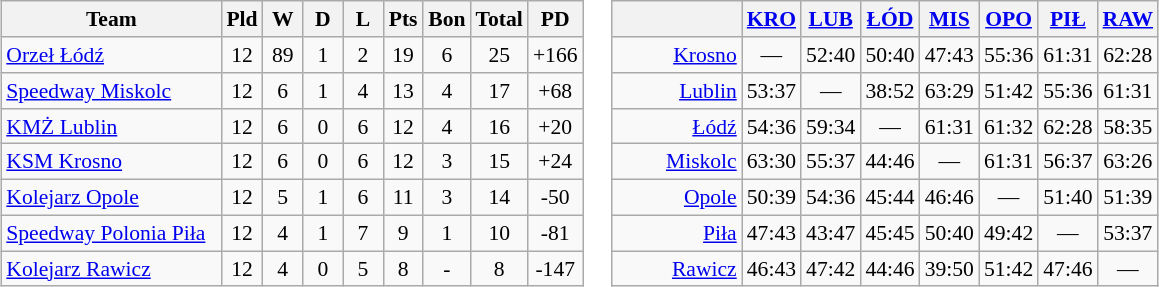<table style="font-size:90%;">
<tr>
<td style="vertical-align:top;"><br><table class="wikitable" style="text-align:center;">
<tr>
<th width=140>Team</th>
<th width=20>Pld</th>
<th width=20>W</th>
<th width=20>D</th>
<th width=20>L</th>
<th width=20>Pts</th>
<th width=20>Bon</th>
<th width=30>Total</th>
<th width=20>PD</th>
</tr>
<tr>
<td style="text-align:left;"><a href='#'>Orzeł Łódź</a></td>
<td>12</td>
<td>89</td>
<td>1</td>
<td>2</td>
<td>19</td>
<td>6</td>
<td>25</td>
<td>+166</td>
</tr>
<tr>
<td style="text-align:left;"><a href='#'>Speedway Miskolc</a> </td>
<td>12</td>
<td>6</td>
<td>1</td>
<td>4</td>
<td>13</td>
<td>4</td>
<td>17</td>
<td>+68</td>
</tr>
<tr>
<td style="text-align:left;"><a href='#'>KMŻ Lublin</a></td>
<td>12</td>
<td>6</td>
<td>0</td>
<td>6</td>
<td>12</td>
<td>4</td>
<td>16</td>
<td>+20</td>
</tr>
<tr>
<td style="text-align:left;"><a href='#'>KSM Krosno</a></td>
<td>12</td>
<td>6</td>
<td>0</td>
<td>6</td>
<td>12</td>
<td>3</td>
<td>15</td>
<td>+24</td>
</tr>
<tr>
<td style="text-align:left;"><a href='#'>Kolejarz Opole</a></td>
<td>12</td>
<td>5</td>
<td>1</td>
<td>6</td>
<td>11</td>
<td>3</td>
<td>14</td>
<td>-50</td>
</tr>
<tr>
<td style="text-align:left;"><a href='#'>Speedway Polonia Piła</a></td>
<td>12</td>
<td>4</td>
<td>1</td>
<td>7</td>
<td>9</td>
<td>1</td>
<td>10</td>
<td>-81</td>
</tr>
<tr>
<td style="text-align:left;"><a href='#'>Kolejarz Rawicz</a></td>
<td>12</td>
<td>4</td>
<td>0</td>
<td>5</td>
<td>8</td>
<td>-</td>
<td>8</td>
<td>-147</td>
</tr>
</table>
</td>
<td style="vertical-align:top;"><br><table class="wikitable" style="text-align:center;">
<tr>
<th width="80"></th>
<th><a href='#'>KRO</a></th>
<th><a href='#'>LUB</a></th>
<th><a href='#'>ŁÓD</a></th>
<th><a href='#'>MIS</a></th>
<th><a href='#'>OPO</a></th>
<th><a href='#'>PIŁ</a></th>
<th><a href='#'>RAW</a></th>
</tr>
<tr>
<td style="text-align:right;"><a href='#'>Krosno</a></td>
<td>—</td>
<td>52:40</td>
<td>50:40</td>
<td>47:43</td>
<td>55:36</td>
<td>61:31</td>
<td>62:28</td>
</tr>
<tr>
<td style="text-align:right;"><a href='#'>Lublin</a></td>
<td>53:37</td>
<td>—</td>
<td>38:52</td>
<td>63:29</td>
<td>51:42</td>
<td>55:36</td>
<td>61:31</td>
</tr>
<tr>
<td style="text-align:right;"><a href='#'>Łódź</a></td>
<td>54:36</td>
<td>59:34</td>
<td>—</td>
<td>61:31</td>
<td>61:32</td>
<td>62:28</td>
<td>58:35</td>
</tr>
<tr>
<td style="text-align:right;"><a href='#'>Miskolc</a></td>
<td>63:30</td>
<td>55:37</td>
<td>44:46</td>
<td>—</td>
<td>61:31</td>
<td>56:37</td>
<td>63:26</td>
</tr>
<tr>
<td style="text-align:right;"><a href='#'>Opole</a></td>
<td>50:39</td>
<td>54:36</td>
<td>45:44</td>
<td>46:46</td>
<td>—</td>
<td>51:40</td>
<td>51:39</td>
</tr>
<tr>
<td style="text-align:right;"><a href='#'>Piła</a></td>
<td>47:43</td>
<td>43:47</td>
<td>45:45</td>
<td>50:40</td>
<td>49:42</td>
<td>—</td>
<td>53:37</td>
</tr>
<tr>
<td style="text-align:right;"><a href='#'>Rawicz</a></td>
<td>46:43</td>
<td>47:42</td>
<td>44:46</td>
<td>39:50</td>
<td>51:42</td>
<td>47:46</td>
<td>—</td>
</tr>
</table>
</td>
</tr>
</table>
